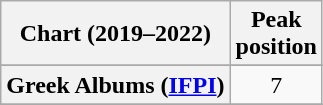<table class="wikitable sortable plainrowheaders" style="text-align:center">
<tr>
<th scope="col">Chart (2019–2022)</th>
<th scope="col">Peak<br>position</th>
</tr>
<tr>
</tr>
<tr>
</tr>
<tr>
</tr>
<tr>
<th scope="row">Greek Albums (<a href='#'>IFPI</a>)</th>
<td>7</td>
</tr>
<tr>
</tr>
<tr>
</tr>
<tr>
</tr>
</table>
